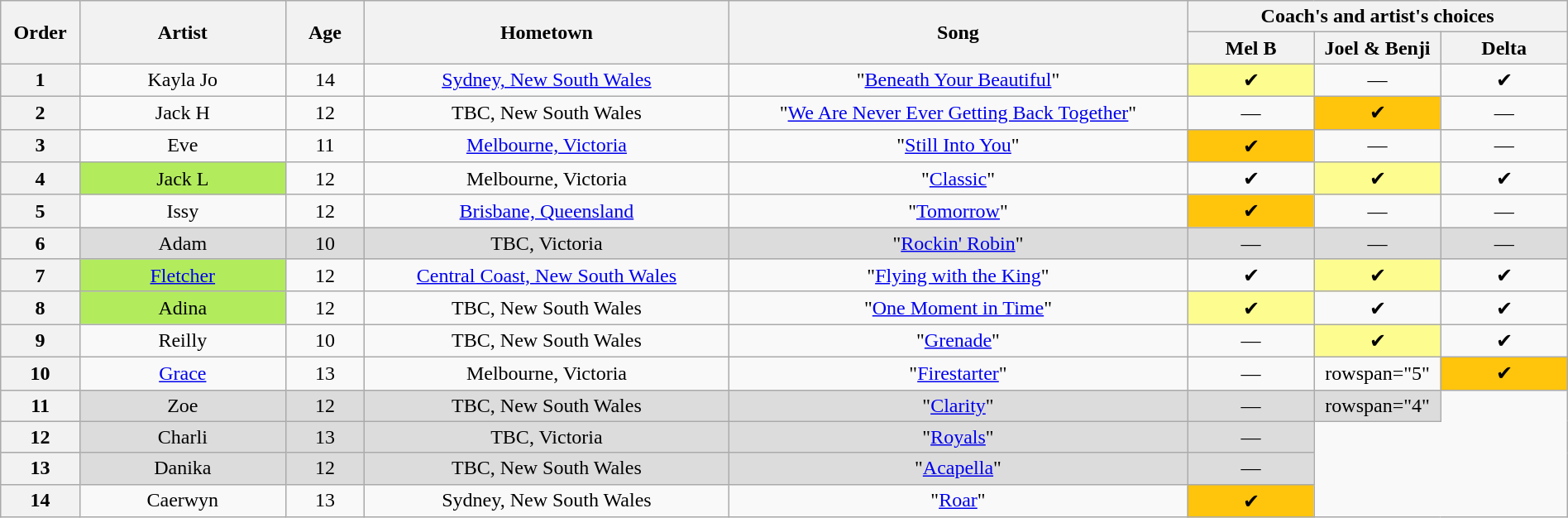<table class="wikitable" style="text-align:center; width:100%">
<tr>
<th scope="col" rowspan="2" style="width:05%">Order</th>
<th scope="col" rowspan="2" style="width:13%">Artist</th>
<th scope="col" rowspan="2" style="width:05%">Age</th>
<th scope="col" rowspan="2" style="width:23%">Hometown</th>
<th scope="col" rowspan="2" style="width:29%">Song</th>
<th scope="col" colspan="3" style="width:25%">Coach's and artist's choices</th>
</tr>
<tr>
<th style="width:08%" nowrap>Mel B</th>
<th style="width:08%">Joel & Benji</th>
<th style="width:08%">Delta</th>
</tr>
<tr>
<th>1</th>
<td>Kayla Jo</td>
<td>14</td>
<td><a href='#'>Sydney, New South Wales</a></td>
<td>"<a href='#'>Beneath Your Beautiful</a>"</td>
<td style="background:#fdfc8f">✔</td>
<td>—</td>
<td>✔</td>
</tr>
<tr>
<th>2</th>
<td>Jack H</td>
<td>12</td>
<td>TBC, New South Wales</td>
<td>"<a href='#'>We Are Never Ever Getting Back Together</a>"</td>
<td>—</td>
<td style="background:#FFC40C">✔</td>
<td>—</td>
</tr>
<tr>
<th>3</th>
<td>Eve</td>
<td>11</td>
<td><a href='#'>Melbourne, Victoria</a></td>
<td>"<a href='#'>Still Into You</a>"</td>
<td style="background:#FFC40C">✔</td>
<td>—</td>
<td>—</td>
</tr>
<tr>
<th>4</th>
<td style="background:#B2EC5D">Jack L</td>
<td>12</td>
<td>Melbourne, Victoria</td>
<td>"<a href='#'>Classic</a>"</td>
<td>✔</td>
<td style="background:#fdfc8f">✔</td>
<td>✔</td>
</tr>
<tr>
<th>5</th>
<td>Issy</td>
<td>12</td>
<td><a href='#'>Brisbane, Queensland</a></td>
<td>"<a href='#'>Tomorrow</a>"</td>
<td style="background:#FFC40C">✔</td>
<td>—</td>
<td>—</td>
</tr>
<tr style="background:#DCDCDC">
<th>6</th>
<td>Adam</td>
<td>10</td>
<td>TBC, Victoria</td>
<td>"<a href='#'>Rockin' Robin</a>"</td>
<td>—</td>
<td>—</td>
<td>—</td>
</tr>
<tr>
<th>7</th>
<td style="background:#B2EC5D"><a href='#'>Fletcher</a></td>
<td>12</td>
<td><a href='#'>Central Coast, New South Wales</a></td>
<td>"<a href='#'>Flying with the King</a>"</td>
<td>✔</td>
<td style="background:#fdfc8f">✔</td>
<td>✔</td>
</tr>
<tr>
<th>8</th>
<td style="background:#B2EC5D">Adina</td>
<td>12</td>
<td>TBC, New South Wales</td>
<td>"<a href='#'>One Moment in Time</a>"</td>
<td style="background:#fdfc8f">✔</td>
<td>✔</td>
<td>✔</td>
</tr>
<tr>
<th>9</th>
<td>Reilly</td>
<td>10</td>
<td>TBC, New South Wales</td>
<td>"<a href='#'>Grenade</a>"</td>
<td>—</td>
<td style="background:#fdfc8f">✔</td>
<td>✔</td>
</tr>
<tr>
<th>10</th>
<td><a href='#'>Grace</a></td>
<td>13</td>
<td>Melbourne, Victoria</td>
<td>"<a href='#'>Firestarter</a>"</td>
<td>—</td>
<td>rowspan="5" </td>
<td style="background:#FFC40C">✔</td>
</tr>
<tr style="background:#DCDCDC">
<th>11</th>
<td>Zoe</td>
<td>12</td>
<td>TBC, New South Wales</td>
<td>"<a href='#'>Clarity</a>"</td>
<td>—</td>
<td>rowspan="4" </td>
</tr>
<tr style="background:#DCDCDC">
<th>12</th>
<td>Charli</td>
<td>13</td>
<td>TBC, Victoria</td>
<td>"<a href='#'>Royals</a>"</td>
<td>—</td>
</tr>
<tr style="background:#DCDCDC">
<th>13</th>
<td>Danika</td>
<td>12</td>
<td>TBC, New South Wales</td>
<td>"<a href='#'>Acapella</a>"</td>
<td>—</td>
</tr>
<tr>
<th>14</th>
<td>Caerwyn</td>
<td>13</td>
<td>Sydney, New South Wales</td>
<td>"<a href='#'>Roar</a>"</td>
<td style="background:#FFC40C">✔</td>
</tr>
</table>
